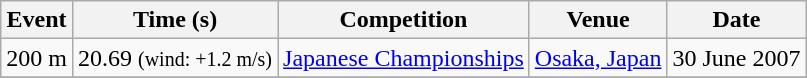<table class="wikitable" style=text-align:center>
<tr>
<th>Event</th>
<th>Time (s)</th>
<th>Competition</th>
<th>Venue</th>
<th>Date</th>
</tr>
<tr>
<td>200 m</td>
<td>20.69 <small>(wind: +1.2 m/s)</small></td>
<td><a href='#'>Japanese Championships</a></td>
<td><a href='#'>Osaka, Japan</a></td>
<td>30 June 2007</td>
</tr>
<tr>
</tr>
</table>
